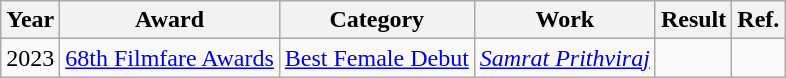<table class="wikitable">
<tr>
<th>Year</th>
<th>Award</th>
<th>Category</th>
<th>Work</th>
<th>Result</th>
<th>Ref.</th>
</tr>
<tr>
<td>2023</td>
<td><a href='#'>68th Filmfare Awards</a></td>
<td><a href='#'>Best Female Debut</a></td>
<td><em><a href='#'>Samrat Prithviraj</a></em></td>
<td></td>
<td></td>
</tr>
</table>
